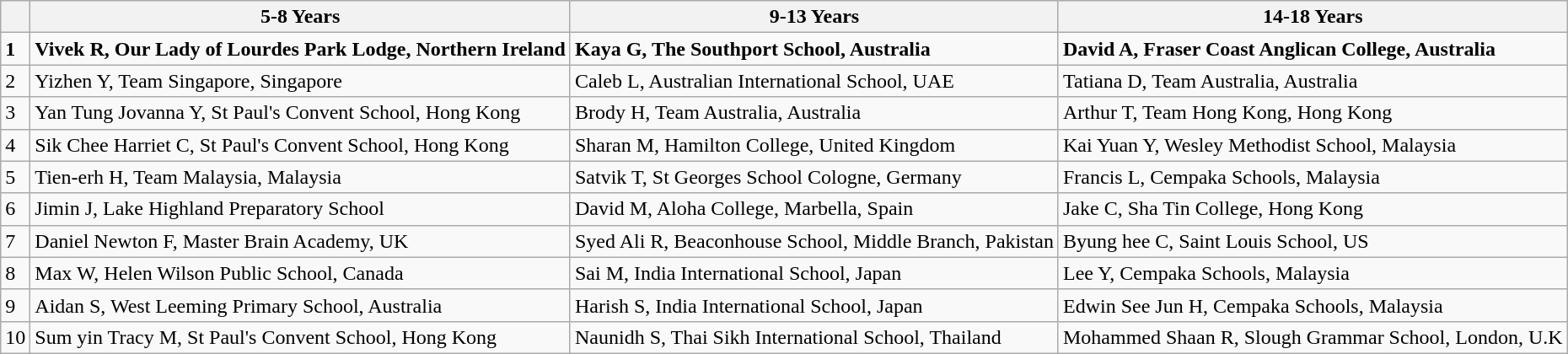<table class="wikitable sortable">
<tr>
<th></th>
<th><strong>5-8 Years</strong></th>
<th><strong>9-13 Years</strong></th>
<th><strong>14-18 Years</strong></th>
</tr>
<tr>
<td><strong>1</strong></td>
<td><strong>Vivek R, Our Lady of Lourdes Park Lodge, Northern Ireland</strong></td>
<td><strong>Kaya G, The Southport School, Australia</strong></td>
<td><strong>David A, Fraser Coast Anglican College, Australia</strong></td>
</tr>
<tr>
<td>2</td>
<td>Yizhen Y, Team Singapore, Singapore</td>
<td>Caleb L, Australian International School, UAE</td>
<td>Tatiana D, Team Australia, Australia</td>
</tr>
<tr>
<td>3</td>
<td>Yan Tung Jovanna Y, St Paul's Convent School, Hong Kong</td>
<td>Brody H, Team Australia, Australia</td>
<td>Arthur T, Team Hong Kong, Hong Kong</td>
</tr>
<tr>
<td>4</td>
<td>Sik Chee Harriet C, St Paul's Convent School, Hong Kong</td>
<td>Sharan M, Hamilton College, United Kingdom</td>
<td>Kai Yuan Y, Wesley Methodist School, Malaysia</td>
</tr>
<tr>
<td>5</td>
<td>Tien-erh H, Team Malaysia, Malaysia</td>
<td>Satvik T, St Georges School Cologne, Germany</td>
<td>Francis L, Cempaka Schools, Malaysia</td>
</tr>
<tr>
<td>6</td>
<td>Jimin J, Lake Highland Preparatory School</td>
<td>David M, Aloha College, Marbella, Spain</td>
<td>Jake C, Sha Tin College, Hong Kong</td>
</tr>
<tr>
<td>7</td>
<td>Daniel Newton F, Master Brain Academy, UK</td>
<td>Syed Ali R, Beaconhouse School, Middle Branch, Pakistan</td>
<td>Byung hee C, Saint Louis School, US</td>
</tr>
<tr>
<td>8</td>
<td>Max W, Helen Wilson Public School, Canada</td>
<td>Sai M, India International School, Japan</td>
<td>Lee Y, Cempaka Schools, Malaysia</td>
</tr>
<tr>
<td>9</td>
<td>Aidan S, West Leeming Primary School, Australia</td>
<td>Harish S, India International School, Japan</td>
<td>Edwin See Jun H, Cempaka Schools, Malaysia</td>
</tr>
<tr>
<td>10</td>
<td>Sum yin Tracy M, St Paul's Convent School, Hong Kong</td>
<td>Naunidh S, Thai Sikh International School, Thailand</td>
<td>Mohammed Shaan R, Slough Grammar School, London, U.K</td>
</tr>
</table>
